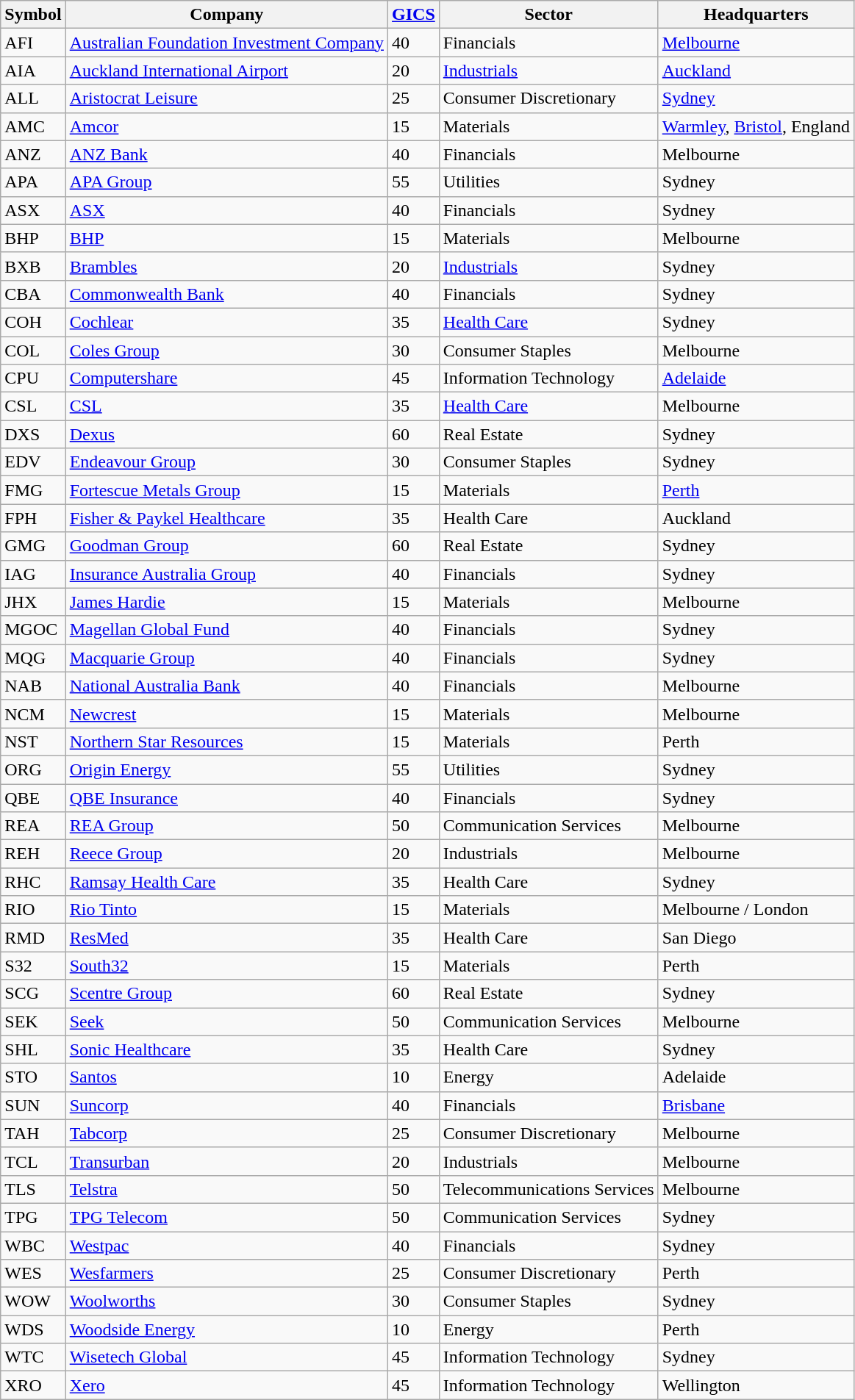<table class="wikitable sortable">
<tr>
<th>Symbol</th>
<th>Company</th>
<th><a href='#'>GICS</a></th>
<th>Sector</th>
<th>Headquarters</th>
</tr>
<tr>
<td>AFI</td>
<td><a href='#'>Australian Foundation Investment Company</a></td>
<td>40</td>
<td>Financials</td>
<td> <a href='#'>Melbourne</a></td>
</tr>
<tr>
<td>AIA</td>
<td><a href='#'> Auckland International Airport</a></td>
<td>20</td>
<td><a href='#'>Industrials</a></td>
<td> <a href='#'>Auckland</a></td>
</tr>
<tr>
<td>ALL</td>
<td><a href='#'>Aristocrat Leisure</a></td>
<td>25</td>
<td>Consumer Discretionary</td>
<td> <a href='#'>Sydney</a></td>
</tr>
<tr>
<td>AMC</td>
<td><a href='#'>Amcor</a></td>
<td>15</td>
<td>Materials</td>
<td> <a href='#'>Warmley</a>, <a href='#'>Bristol</a>, England</td>
</tr>
<tr>
<td>ANZ</td>
<td><a href='#'>ANZ Bank</a></td>
<td>40</td>
<td>Financials</td>
<td> Melbourne</td>
</tr>
<tr>
<td>APA</td>
<td><a href='#'>APA Group</a></td>
<td>55</td>
<td>Utilities</td>
<td> Sydney</td>
</tr>
<tr>
<td>ASX</td>
<td><a href='#'>ASX</a></td>
<td>40</td>
<td>Financials</td>
<td> Sydney</td>
</tr>
<tr>
<td>BHP</td>
<td><a href='#'>BHP</a></td>
<td>15</td>
<td>Materials</td>
<td> Melbourne</td>
</tr>
<tr>
<td>BXB</td>
<td><a href='#'>Brambles</a></td>
<td>20</td>
<td><a href='#'>Industrials</a></td>
<td> Sydney</td>
</tr>
<tr>
<td>CBA</td>
<td><a href='#'>Commonwealth Bank</a></td>
<td>40</td>
<td>Financials</td>
<td> Sydney</td>
</tr>
<tr>
<td>COH</td>
<td><a href='#'>Cochlear</a></td>
<td>35</td>
<td><a href='#'>Health Care</a></td>
<td> Sydney</td>
</tr>
<tr>
<td>COL</td>
<td><a href='#'>Coles Group</a></td>
<td>30</td>
<td>Consumer Staples</td>
<td> Melbourne</td>
</tr>
<tr>
<td>CPU</td>
<td><a href='#'>Computershare</a></td>
<td>45</td>
<td>Information Technology</td>
<td> <a href='#'>Adelaide</a></td>
</tr>
<tr>
<td>CSL</td>
<td><a href='#'>CSL</a></td>
<td>35</td>
<td><a href='#'>Health Care</a></td>
<td> Melbourne</td>
</tr>
<tr>
<td>DXS</td>
<td><a href='#'>Dexus</a></td>
<td>60</td>
<td>Real Estate</td>
<td> Sydney</td>
</tr>
<tr>
<td>EDV</td>
<td><a href='#'>Endeavour Group</a></td>
<td>30</td>
<td>Consumer Staples</td>
<td> Sydney</td>
</tr>
<tr>
<td>FMG</td>
<td><a href='#'>Fortescue Metals Group</a></td>
<td>15</td>
<td>Materials</td>
<td> <a href='#'>Perth</a></td>
</tr>
<tr>
<td>FPH</td>
<td><a href='#'>Fisher & Paykel Healthcare</a></td>
<td>35</td>
<td>Health Care</td>
<td> Auckland</td>
</tr>
<tr>
<td>GMG</td>
<td><a href='#'>Goodman Group</a></td>
<td>60</td>
<td>Real Estate</td>
<td> Sydney</td>
</tr>
<tr>
<td>IAG</td>
<td><a href='#'>Insurance Australia Group</a></td>
<td>40</td>
<td>Financials</td>
<td> Sydney</td>
</tr>
<tr>
<td>JHX</td>
<td><a href='#'>James Hardie</a></td>
<td>15</td>
<td>Materials</td>
<td> Melbourne</td>
</tr>
<tr>
<td>MGOC</td>
<td><a href='#'>Magellan Global Fund</a></td>
<td>40</td>
<td>Financials</td>
<td> Sydney</td>
</tr>
<tr>
<td>MQG</td>
<td><a href='#'>Macquarie Group</a></td>
<td>40</td>
<td>Financials</td>
<td> Sydney</td>
</tr>
<tr>
<td>NAB</td>
<td><a href='#'>National Australia Bank</a></td>
<td>40</td>
<td>Financials</td>
<td> Melbourne</td>
</tr>
<tr>
<td>NCM</td>
<td><a href='#'>Newcrest</a></td>
<td>15</td>
<td>Materials</td>
<td> Melbourne</td>
</tr>
<tr>
<td>NST</td>
<td><a href='#'>Northern Star Resources</a></td>
<td>15</td>
<td>Materials</td>
<td> Perth</td>
</tr>
<tr>
<td>ORG</td>
<td><a href='#'>Origin Energy</a></td>
<td>55</td>
<td>Utilities</td>
<td> Sydney</td>
</tr>
<tr>
<td>QBE</td>
<td><a href='#'>QBE Insurance</a></td>
<td>40</td>
<td>Financials</td>
<td> Sydney</td>
</tr>
<tr>
<td>REA</td>
<td><a href='#'>REA Group</a></td>
<td>50</td>
<td>Communication Services</td>
<td> Melbourne</td>
</tr>
<tr>
<td>REH</td>
<td><a href='#'>Reece Group</a></td>
<td>20</td>
<td>Industrials</td>
<td> Melbourne</td>
</tr>
<tr>
<td>RHC</td>
<td><a href='#'>Ramsay Health Care</a></td>
<td>35</td>
<td>Health Care</td>
<td> Sydney</td>
</tr>
<tr>
<td>RIO</td>
<td><a href='#'>Rio Tinto</a></td>
<td>15</td>
<td>Materials</td>
<td> Melbourne /  London</td>
</tr>
<tr>
<td>RMD</td>
<td><a href='#'>ResMed</a></td>
<td>35</td>
<td>Health Care</td>
<td> San Diego</td>
</tr>
<tr>
<td>S32</td>
<td><a href='#'>South32</a></td>
<td>15</td>
<td>Materials</td>
<td> Perth</td>
</tr>
<tr>
<td>SCG</td>
<td><a href='#'>Scentre Group</a></td>
<td>60</td>
<td>Real Estate</td>
<td> Sydney</td>
</tr>
<tr>
<td>SEK</td>
<td><a href='#'>Seek</a></td>
<td>50</td>
<td>Communication Services</td>
<td> Melbourne</td>
</tr>
<tr>
<td>SHL</td>
<td><a href='#'>Sonic Healthcare</a></td>
<td>35</td>
<td>Health Care</td>
<td> Sydney</td>
</tr>
<tr>
<td>STO</td>
<td><a href='#'>Santos</a></td>
<td>10</td>
<td>Energy</td>
<td> Adelaide</td>
</tr>
<tr>
<td>SUN</td>
<td><a href='#'>Suncorp</a></td>
<td>40</td>
<td>Financials</td>
<td> <a href='#'>Brisbane</a></td>
</tr>
<tr>
<td>TAH</td>
<td><a href='#'>Tabcorp</a></td>
<td>25</td>
<td>Consumer Discretionary</td>
<td> Melbourne</td>
</tr>
<tr>
<td>TCL</td>
<td><a href='#'>Transurban</a></td>
<td>20</td>
<td>Industrials</td>
<td> Melbourne</td>
</tr>
<tr>
<td>TLS</td>
<td><a href='#'>Telstra</a></td>
<td>50</td>
<td>Telecommunications Services</td>
<td> Melbourne</td>
</tr>
<tr>
<td>TPG</td>
<td><a href='#'>TPG Telecom</a></td>
<td>50</td>
<td>Communication Services</td>
<td> Sydney</td>
</tr>
<tr>
<td>WBC</td>
<td><a href='#'>Westpac</a></td>
<td>40</td>
<td>Financials</td>
<td> Sydney</td>
</tr>
<tr>
<td>WES</td>
<td><a href='#'>Wesfarmers</a></td>
<td>25</td>
<td>Consumer Discretionary</td>
<td> Perth</td>
</tr>
<tr>
<td>WOW</td>
<td><a href='#'>Woolworths</a></td>
<td>30</td>
<td>Consumer Staples</td>
<td> Sydney</td>
</tr>
<tr>
<td>WDS</td>
<td><a href='#'>Woodside Energy</a></td>
<td>10</td>
<td>Energy</td>
<td> Perth</td>
</tr>
<tr>
<td>WTC</td>
<td><a href='#'>Wisetech Global</a></td>
<td>45</td>
<td>Information Technology</td>
<td> Sydney</td>
</tr>
<tr>
<td>XRO</td>
<td><a href='#'>Xero</a></td>
<td>45</td>
<td>Information Technology</td>
<td> Wellington</td>
</tr>
</table>
